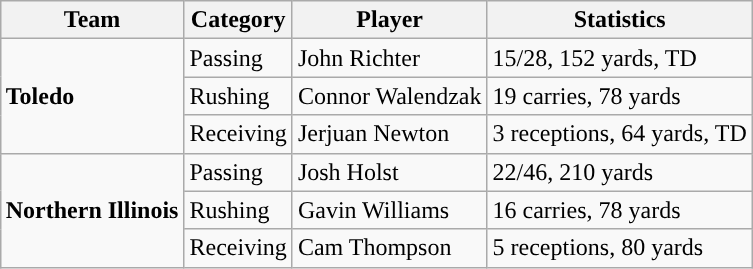<table class="wikitable" style="float: right;">
<tr>
<th>Team</th>
<th>Category</th>
<th>Player</th>
<th>Statistics</th>
</tr>
<tr>
<td rowspan=3><strong>Toledo</strong></td>
<td>Passing</td>
<td>John Richter</td>
<td>15/28, 152 yards, TD</td>
</tr>
<tr>
<td>Rushing</td>
<td>Connor Walendzak</td>
<td>19 carries, 78 yards</td>
</tr>
<tr>
<td>Receiving</td>
<td>Jerjuan Newton</td>
<td>3 receptions, 64 yards, TD</td>
</tr>
<tr>
<td rowspan=3><strong>Northern Illinois</strong></td>
<td>Passing</td>
<td>Josh Holst</td>
<td>22/46, 210 yards</td>
</tr>
<tr>
<td>Rushing</td>
<td>Gavin Williams</td>
<td>16 carries, 78 yards</td>
</tr>
<tr>
<td>Receiving</td>
<td>Cam Thompson</td>
<td>5 receptions, 80 yards</td>
</tr>
</table>
